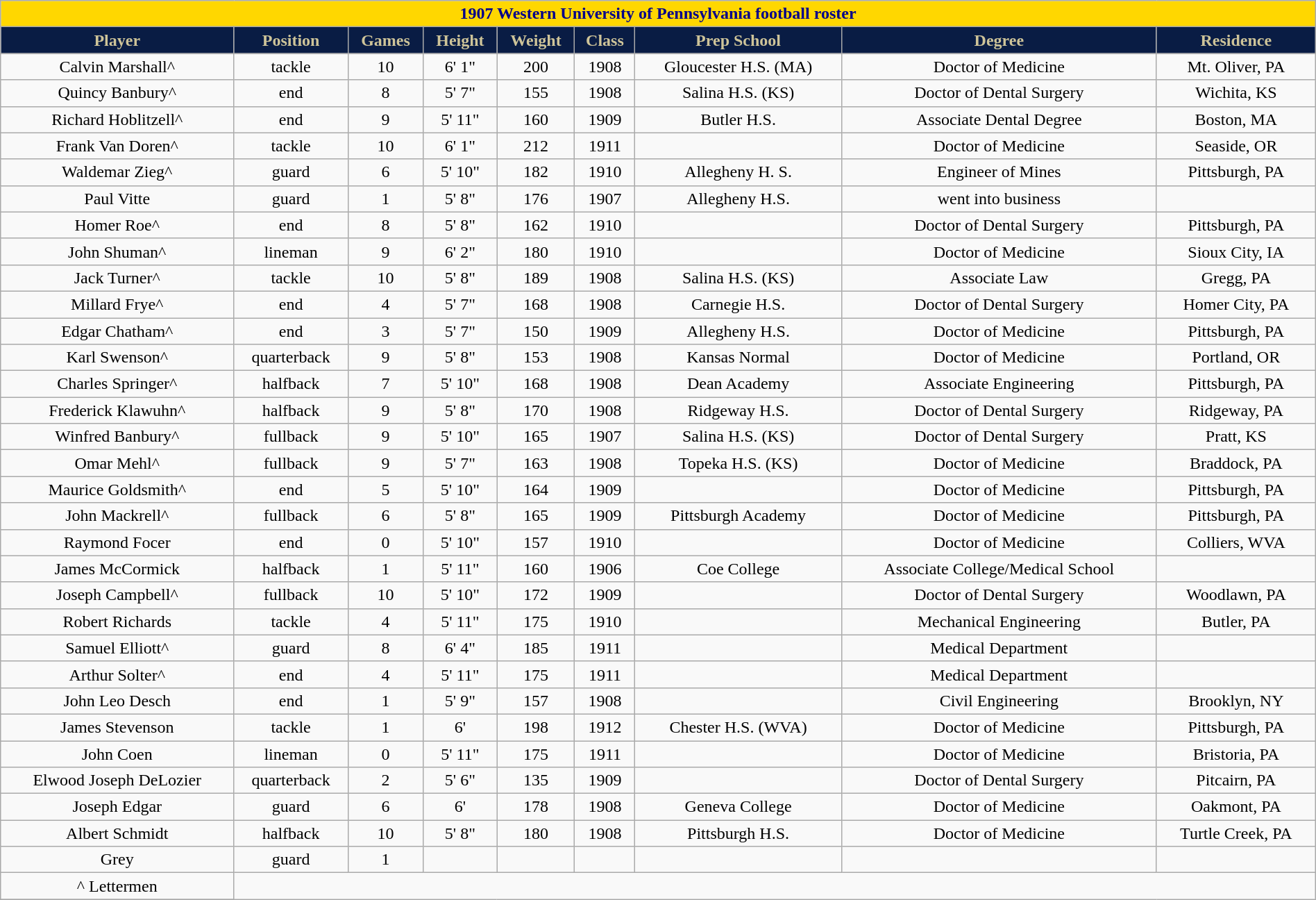<table class="wikitable collapsible collapsed" style="margin: left; text-align:right; width:100%;">
<tr>
<th colspan="10" ; style="background:gold; color:darkblue; text-align: center;"><strong>1907 Western University of Pennsylvania football roster</strong></th>
</tr>
<tr align="center"  style="background:#091C44; color:#CEC499;">
<td><strong>Player</strong></td>
<td><strong>Position</strong></td>
<td><strong>Games</strong></td>
<td><strong>Height</strong></td>
<td><strong>Weight</strong></td>
<td><strong>Class</strong></td>
<td><strong>Prep School</strong></td>
<td><strong>Degree</strong></td>
<td><strong>Residence</strong></td>
</tr>
<tr align="center" bgcolor="">
<td>Calvin Marshall^</td>
<td>tackle</td>
<td>10</td>
<td>6' 1"</td>
<td>200</td>
<td>1908</td>
<td>Gloucester H.S. (MA)</td>
<td>Doctor of Medicine</td>
<td>Mt. Oliver, PA</td>
</tr>
<tr align="center" bgcolor="">
<td>Quincy Banbury^</td>
<td>end</td>
<td>8</td>
<td>5' 7"</td>
<td>155</td>
<td>1908</td>
<td>Salina H.S. (KS)</td>
<td>Doctor of Dental Surgery</td>
<td>Wichita, KS</td>
</tr>
<tr align="center" bgcolor="">
<td>Richard Hoblitzell^</td>
<td>end</td>
<td>9</td>
<td>5' 11"</td>
<td>160</td>
<td>1909</td>
<td>Butler H.S.</td>
<td>Associate Dental Degree</td>
<td>Boston, MA</td>
</tr>
<tr align="center" bgcolor="">
<td>Frank Van Doren^</td>
<td>tackle</td>
<td>10</td>
<td>6' 1"</td>
<td>212</td>
<td>1911</td>
<td></td>
<td>Doctor of Medicine</td>
<td>Seaside, OR</td>
</tr>
<tr align="center" bgcolor="">
<td>Waldemar Zieg^</td>
<td>guard</td>
<td>6</td>
<td>5' 10"</td>
<td>182</td>
<td>1910</td>
<td>Allegheny H. S.</td>
<td>Engineer of Mines</td>
<td>Pittsburgh, PA</td>
</tr>
<tr align="center" bgcolor="">
<td>Paul Vitte</td>
<td>guard</td>
<td>1</td>
<td>5' 8"</td>
<td>176</td>
<td>1907</td>
<td>Allegheny H.S.</td>
<td>went into business</td>
<td></td>
</tr>
<tr align="center" bgcolor="">
<td>Homer Roe^</td>
<td>end</td>
<td>8</td>
<td>5' 8"</td>
<td>162</td>
<td>1910</td>
<td></td>
<td>Doctor of Dental Surgery</td>
<td>Pittsburgh, PA</td>
</tr>
<tr align="center" bgcolor="">
<td>John Shuman^</td>
<td>lineman</td>
<td>9</td>
<td>6' 2"</td>
<td>180</td>
<td>1910</td>
<td></td>
<td>Doctor of Medicine</td>
<td>Sioux City, IA</td>
</tr>
<tr align="center" bgcolor="">
<td>Jack Turner^</td>
<td>tackle</td>
<td>10</td>
<td>5' 8"</td>
<td>189</td>
<td>1908</td>
<td>Salina H.S. (KS)</td>
<td>Associate Law</td>
<td>Gregg, PA</td>
</tr>
<tr align="center" bgcolor="">
<td>Millard Frye^</td>
<td>end</td>
<td>4</td>
<td>5' 7"</td>
<td>168</td>
<td>1908</td>
<td>Carnegie H.S.</td>
<td>Doctor of Dental Surgery</td>
<td>Homer City, PA</td>
</tr>
<tr align="center" bgcolor="">
<td>Edgar Chatham^</td>
<td>end</td>
<td>3</td>
<td>5' 7"</td>
<td>150</td>
<td>1909</td>
<td>Allegheny H.S.</td>
<td>Doctor of Medicine</td>
<td>Pittsburgh, PA</td>
</tr>
<tr align="center" bgcolor="">
<td>Karl Swenson^</td>
<td>quarterback</td>
<td>9</td>
<td>5' 8"</td>
<td>153</td>
<td>1908</td>
<td>Kansas Normal</td>
<td>Doctor of Medicine</td>
<td>Portland, OR</td>
</tr>
<tr align="center" bgcolor="">
<td>Charles Springer^</td>
<td>halfback</td>
<td>7</td>
<td>5' 10"</td>
<td>168</td>
<td>1908</td>
<td>Dean Academy</td>
<td>Associate Engineering</td>
<td>Pittsburgh, PA</td>
</tr>
<tr align="center" bgcolor="">
<td>Frederick Klawuhn^</td>
<td>halfback</td>
<td>9</td>
<td>5' 8"</td>
<td>170</td>
<td>1908</td>
<td>Ridgeway H.S.</td>
<td>Doctor of Dental Surgery</td>
<td>Ridgeway, PA</td>
</tr>
<tr align="center" bgcolor="">
<td>Winfred Banbury^</td>
<td>fullback</td>
<td>9</td>
<td>5' 10"</td>
<td>165</td>
<td>1907</td>
<td>Salina H.S. (KS)</td>
<td>Doctor of Dental Surgery</td>
<td>Pratt, KS</td>
</tr>
<tr align="center" bgcolor="">
<td>Omar Mehl^</td>
<td>fullback</td>
<td>9</td>
<td>5' 7"</td>
<td>163</td>
<td>1908</td>
<td>Topeka H.S. (KS)</td>
<td>Doctor of Medicine</td>
<td>Braddock, PA</td>
</tr>
<tr align="center" bgcolor="">
<td>Maurice Goldsmith^</td>
<td>end</td>
<td>5</td>
<td>5' 10"</td>
<td>164</td>
<td>1909</td>
<td></td>
<td>Doctor of Medicine</td>
<td>Pittsburgh, PA</td>
</tr>
<tr align="center" bgcolor="">
<td>John Mackrell^</td>
<td>fullback</td>
<td>6</td>
<td>5' 8"</td>
<td>165</td>
<td>1909</td>
<td>Pittsburgh Academy</td>
<td>Doctor of Medicine</td>
<td>Pittsburgh, PA</td>
</tr>
<tr align="center" bgcolor="">
<td>Raymond Focer</td>
<td>end</td>
<td>0</td>
<td>5' 10"</td>
<td>157</td>
<td>1910</td>
<td></td>
<td>Doctor of Medicine</td>
<td>Colliers, WVA</td>
</tr>
<tr align="center" bgcolor="">
<td>James McCormick</td>
<td>halfback</td>
<td>1</td>
<td>5' 11"</td>
<td>160</td>
<td>1906</td>
<td>Coe College</td>
<td>Associate College/Medical School</td>
<td></td>
</tr>
<tr align="center" bgcolor="">
<td>Joseph Campbell^</td>
<td>fullback</td>
<td>10</td>
<td>5' 10"</td>
<td>172</td>
<td>1909</td>
<td></td>
<td>Doctor of Dental Surgery</td>
<td>Woodlawn, PA</td>
</tr>
<tr align="center" bgcolor="">
<td>Robert Richards</td>
<td>tackle</td>
<td>4</td>
<td>5' 11"</td>
<td>175</td>
<td>1910</td>
<td></td>
<td>Mechanical Engineering</td>
<td>Butler, PA</td>
</tr>
<tr align="center" bgcolor="">
<td>Samuel Elliott^</td>
<td>guard</td>
<td>8</td>
<td>6' 4"</td>
<td>185</td>
<td>1911</td>
<td></td>
<td>Medical Department</td>
<td></td>
</tr>
<tr align="center" bgcolor="">
<td>Arthur Solter^</td>
<td>end</td>
<td>4</td>
<td>5' 11"</td>
<td>175</td>
<td>1911</td>
<td></td>
<td>Medical Department</td>
<td></td>
</tr>
<tr align="center" bgcolor="">
<td>John Leo Desch</td>
<td>end</td>
<td>1</td>
<td>5' 9"</td>
<td>157</td>
<td>1908</td>
<td></td>
<td>Civil Engineering</td>
<td>Brooklyn, NY</td>
</tr>
<tr align="center" bgcolor="">
<td>James Stevenson</td>
<td>tackle</td>
<td>1</td>
<td>6'</td>
<td>198</td>
<td>1912</td>
<td>Chester H.S. (WVA)</td>
<td>Doctor of Medicine</td>
<td>Pittsburgh, PA</td>
</tr>
<tr align="center" bgcolor="">
<td>John Coen</td>
<td>lineman</td>
<td>0</td>
<td>5' 11"</td>
<td>175</td>
<td>1911</td>
<td></td>
<td>Doctor of Medicine</td>
<td>Bristoria, PA</td>
</tr>
<tr align="center" bgcolor="">
<td>Elwood Joseph DeLozier</td>
<td>quarterback</td>
<td>2</td>
<td>5' 6"</td>
<td>135</td>
<td>1909</td>
<td></td>
<td>Doctor of Dental Surgery</td>
<td>Pitcairn, PA</td>
</tr>
<tr align="center" bgcolor="">
<td>Joseph Edgar</td>
<td>guard</td>
<td>6</td>
<td>6'</td>
<td>178</td>
<td>1908</td>
<td>Geneva College</td>
<td>Doctor of Medicine</td>
<td>Oakmont, PA</td>
</tr>
<tr align="center" bgcolor="">
<td>Albert Schmidt</td>
<td>halfback</td>
<td>10</td>
<td>5' 8"</td>
<td>180</td>
<td>1908</td>
<td>Pittsburgh H.S.</td>
<td>Doctor of Medicine</td>
<td>Turtle Creek, PA</td>
</tr>
<tr align="center" bgcolor="">
<td>Grey</td>
<td>guard</td>
<td>1</td>
<td></td>
<td></td>
<td></td>
<td></td>
<td></td>
<td></td>
</tr>
<tr align="center" bgcolor="">
<td>^ Lettermen</td>
</tr>
<tr align="center" bgcolor="">
</tr>
</table>
